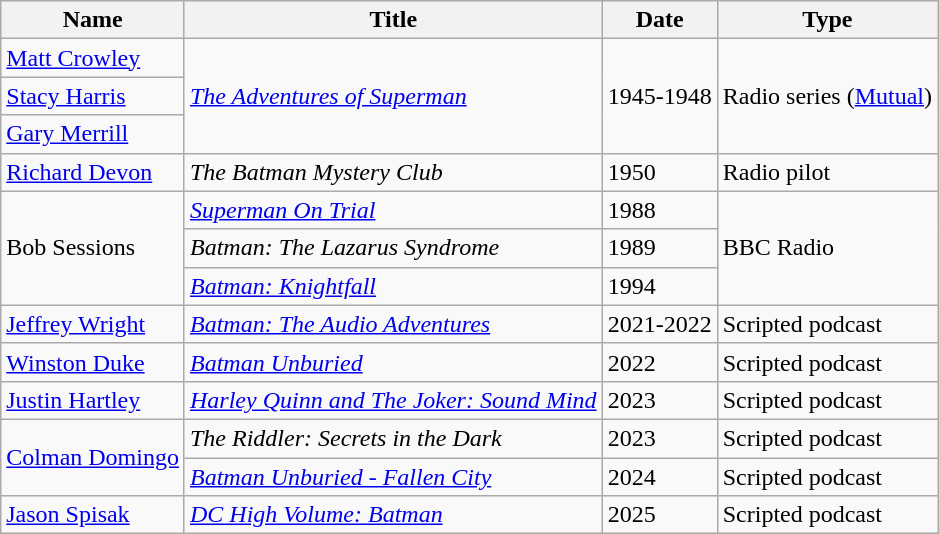<table class="wikitable sortable">
<tr>
<th>Name</th>
<th>Title</th>
<th>Date</th>
<th>Type</th>
</tr>
<tr>
<td><a href='#'>Matt Crowley</a></td>
<td rowspan="3"><em><a href='#'>The Adventures of Superman</a></em></td>
<td rowspan="3">1945-1948</td>
<td rowspan="3">Radio series (<a href='#'>Mutual</a>)</td>
</tr>
<tr>
<td><a href='#'>Stacy Harris</a></td>
</tr>
<tr>
<td><a href='#'>Gary Merrill</a></td>
</tr>
<tr>
<td><a href='#'>Richard Devon</a></td>
<td><em>The Batman Mystery Club</em></td>
<td>1950</td>
<td>Radio pilot</td>
</tr>
<tr>
<td rowspan="3">Bob Sessions</td>
<td><em><a href='#'>Superman On Trial</a></em></td>
<td>1988</td>
<td rowspan="3">BBC Radio</td>
</tr>
<tr>
<td><em>Batman: The Lazarus Syndrome</em></td>
<td>1989</td>
</tr>
<tr>
<td><em><a href='#'>Batman: Knightfall</a></em></td>
<td>1994</td>
</tr>
<tr>
<td><a href='#'>Jeffrey Wright</a></td>
<td><em><a href='#'>Batman: The Audio Adventures</a></em></td>
<td>2021-2022</td>
<td>Scripted podcast</td>
</tr>
<tr>
<td><a href='#'>Winston Duke</a></td>
<td><em><a href='#'>Batman Unburied</a></em></td>
<td>2022</td>
<td>Scripted podcast</td>
</tr>
<tr>
<td><a href='#'>Justin Hartley</a></td>
<td><em><a href='#'>Harley Quinn and The Joker: Sound Mind</a></em></td>
<td>2023</td>
<td>Scripted podcast</td>
</tr>
<tr>
<td rowspan="2"><a href='#'>Colman Domingo</a></td>
<td><em>The Riddler: Secrets in the Dark</em></td>
<td>2023</td>
<td>Scripted podcast</td>
</tr>
<tr>
<td><em><a href='#'>Batman Unburied - Fallen City</a></em></td>
<td>2024</td>
<td>Scripted podcast</td>
</tr>
<tr>
<td><a href='#'>Jason Spisak</a></td>
<td><em><a href='#'>DC High Volume: Batman</a></em></td>
<td>2025</td>
<td>Scripted podcast</td>
</tr>
</table>
